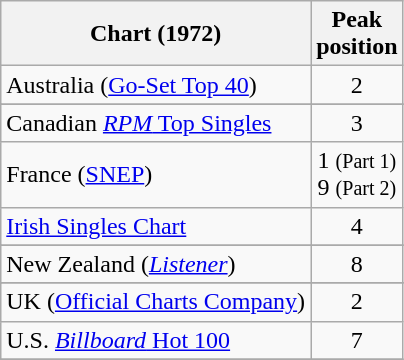<table class="wikitable sortable">
<tr>
<th>Chart (1972)</th>
<th>Peak<br>position</th>
</tr>
<tr>
<td>Australia (<a href='#'>Go-Set Top 40</a>)</td>
<td align="center">2</td>
</tr>
<tr>
</tr>
<tr>
<td>Canadian <a href='#'><em>RPM</em> Top Singles</a></td>
<td align="center">3</td>
</tr>
<tr>
<td>France (<a href='#'>SNEP</a>)</td>
<td align="center">1 <small>(Part 1)</small><br>9 <small>(Part 2)</small></td>
</tr>
<tr>
<td><a href='#'>Irish Singles Chart</a></td>
<td align="center">4</td>
</tr>
<tr>
</tr>
<tr>
</tr>
<tr>
<td>New Zealand (<em><a href='#'>Listener</a></em>)</td>
<td style="text-align:center;">8</td>
</tr>
<tr>
</tr>
<tr>
<td>UK (<a href='#'>Official Charts Company</a>)</td>
<td align="center">2</td>
</tr>
<tr>
<td>U.S. <a href='#'><em>Billboard</em> Hot 100</a></td>
<td align="center">7</td>
</tr>
<tr>
</tr>
</table>
